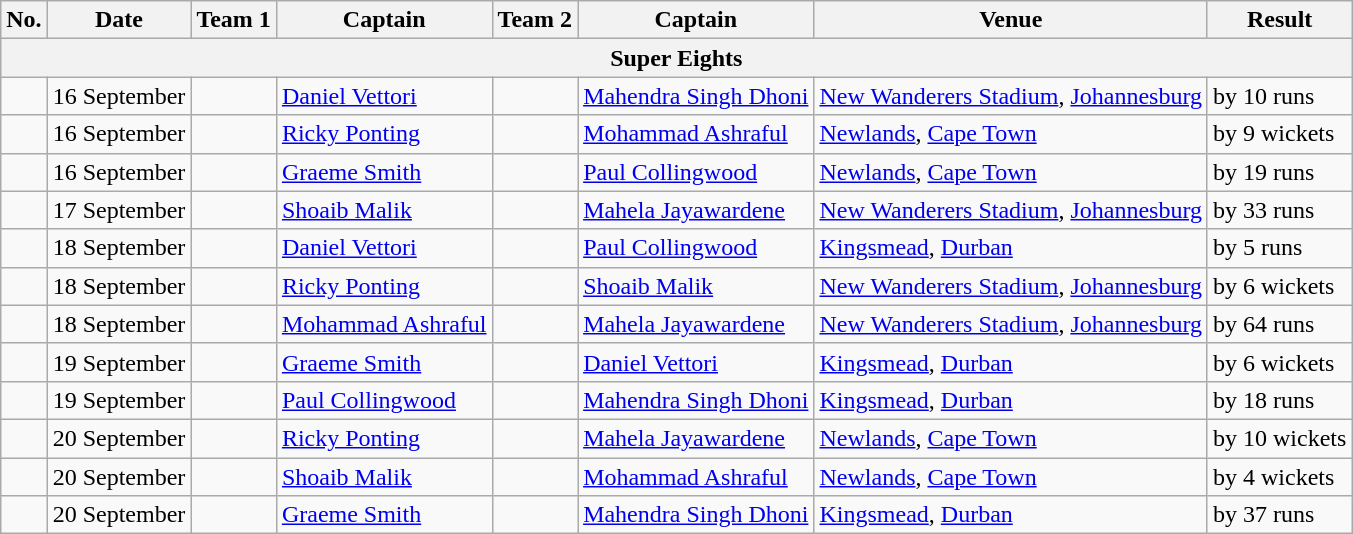<table class="wikitable">
<tr>
<th>No.</th>
<th>Date</th>
<th>Team 1</th>
<th>Captain</th>
<th>Team 2</th>
<th>Captain</th>
<th>Venue</th>
<th>Result</th>
</tr>
<tr>
<th colspan="9">Super Eights</th>
</tr>
<tr>
<td></td>
<td>16 September</td>
<td></td>
<td><a href='#'>Daniel Vettori</a></td>
<td></td>
<td><a href='#'>Mahendra Singh Dhoni</a></td>
<td><a href='#'>New Wanderers Stadium</a>, <a href='#'>Johannesburg</a></td>
<td> by 10 runs</td>
</tr>
<tr>
<td></td>
<td>16 September</td>
<td></td>
<td><a href='#'>Ricky Ponting</a></td>
<td></td>
<td><a href='#'>Mohammad Ashraful</a></td>
<td><a href='#'>Newlands</a>, <a href='#'>Cape Town</a></td>
<td> by 9 wickets</td>
</tr>
<tr>
<td></td>
<td>16 September</td>
<td></td>
<td><a href='#'>Graeme Smith</a></td>
<td></td>
<td><a href='#'>Paul Collingwood</a></td>
<td><a href='#'>Newlands</a>, <a href='#'>Cape Town</a></td>
<td> by 19 runs</td>
</tr>
<tr>
<td></td>
<td>17 September</td>
<td></td>
<td><a href='#'>Shoaib Malik</a></td>
<td></td>
<td><a href='#'>Mahela Jayawardene</a></td>
<td><a href='#'>New Wanderers Stadium</a>, <a href='#'>Johannesburg</a></td>
<td> by 33 runs</td>
</tr>
<tr>
<td></td>
<td>18 September</td>
<td></td>
<td><a href='#'>Daniel Vettori</a></td>
<td></td>
<td><a href='#'>Paul Collingwood</a></td>
<td><a href='#'>Kingsmead</a>, <a href='#'>Durban</a></td>
<td> by 5 runs</td>
</tr>
<tr>
<td></td>
<td>18 September</td>
<td></td>
<td><a href='#'>Ricky Ponting</a></td>
<td></td>
<td><a href='#'>Shoaib Malik</a></td>
<td><a href='#'>New Wanderers Stadium</a>, <a href='#'>Johannesburg</a></td>
<td> by 6 wickets</td>
</tr>
<tr>
<td></td>
<td>18 September</td>
<td></td>
<td><a href='#'>Mohammad Ashraful</a></td>
<td></td>
<td><a href='#'>Mahela Jayawardene</a></td>
<td><a href='#'>New Wanderers Stadium</a>, <a href='#'>Johannesburg</a></td>
<td> by 64 runs</td>
</tr>
<tr>
<td></td>
<td>19 September</td>
<td></td>
<td><a href='#'>Graeme Smith</a></td>
<td></td>
<td><a href='#'>Daniel Vettori</a></td>
<td><a href='#'>Kingsmead</a>, <a href='#'>Durban</a></td>
<td> by 6 wickets</td>
</tr>
<tr>
<td></td>
<td>19 September</td>
<td></td>
<td><a href='#'>Paul Collingwood</a></td>
<td></td>
<td><a href='#'>Mahendra Singh Dhoni</a></td>
<td><a href='#'>Kingsmead</a>, <a href='#'>Durban</a></td>
<td> by 18 runs</td>
</tr>
<tr>
<td></td>
<td>20 September</td>
<td></td>
<td><a href='#'>Ricky Ponting</a></td>
<td></td>
<td><a href='#'>Mahela Jayawardene</a></td>
<td><a href='#'>Newlands</a>, <a href='#'>Cape Town</a></td>
<td> by 10 wickets</td>
</tr>
<tr>
<td></td>
<td>20 September</td>
<td></td>
<td><a href='#'>Shoaib Malik</a></td>
<td></td>
<td><a href='#'>Mohammad Ashraful</a></td>
<td><a href='#'>Newlands</a>, <a href='#'>Cape Town</a></td>
<td> by 4 wickets</td>
</tr>
<tr>
<td></td>
<td>20 September</td>
<td></td>
<td><a href='#'>Graeme Smith</a></td>
<td></td>
<td><a href='#'>Mahendra Singh Dhoni</a></td>
<td><a href='#'>Kingsmead</a>, <a href='#'>Durban</a></td>
<td> by 37 runs</td>
</tr>
</table>
